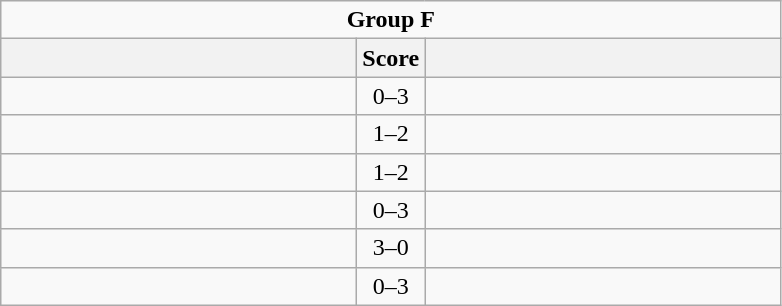<table class="wikitable" style="text-align: center; display: inline-table;">
<tr>
<td colspan="3"><strong>Group F</strong></td>
</tr>
<tr>
<th scope="col" style="width: 230px;"></th>
<th scope="col" style="width: 30px;">Score</th>
<th scope="col" style="width: 230px;"></th>
</tr>
<tr>
<td></td>
<td>0–3</td>
<td></td>
</tr>
<tr>
<td></td>
<td>1–2</td>
<td></td>
</tr>
<tr>
<td></td>
<td>1–2</td>
<td></td>
</tr>
<tr>
<td></td>
<td>0–3</td>
<td></td>
</tr>
<tr>
<td></td>
<td>3–0</td>
<td></td>
</tr>
<tr>
<td></td>
<td>0–3</td>
<td></td>
</tr>
</table>
